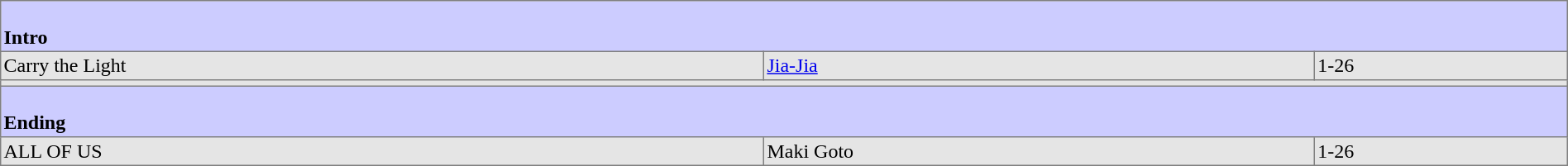<table border="1px solid" style="border-collapse: collapse;" cellspacing="2px" cellpadding="2px" width="100%">
<tr bgcolor="#ccccff">
<td colspan=4><br><strong>Intro</strong></td>
</tr>
<tr bgcolor="#e5e5e5">
<td>Carry the Light</td>
<td><a href='#'>Jia-Jia</a></td>
<td>1-26</td>
</tr>
<tr bgcolor="#e5e5e5">
<td colspan=4></td>
</tr>
<tr bgcolor="#ccccff">
<td colspan=4><br><strong>Ending</strong></td>
</tr>
<tr bgcolor="#e5e5e5">
<td>ALL OF US</td>
<td>Maki Goto</td>
<td>1-26</td>
</tr>
</table>
